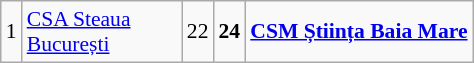<table class="wikitable" cellpadding="0" cellspacing="0" style="font-size:90%;">
<tr>
<td>1</td>
<td width="100"><a href='#'>CSA Steaua București</a></td>
<td>22</td>
<td><strong>24</strong></td>
<td><strong><a href='#'>CSM Știința Baia Mare</a></strong></td>
</tr>
</table>
